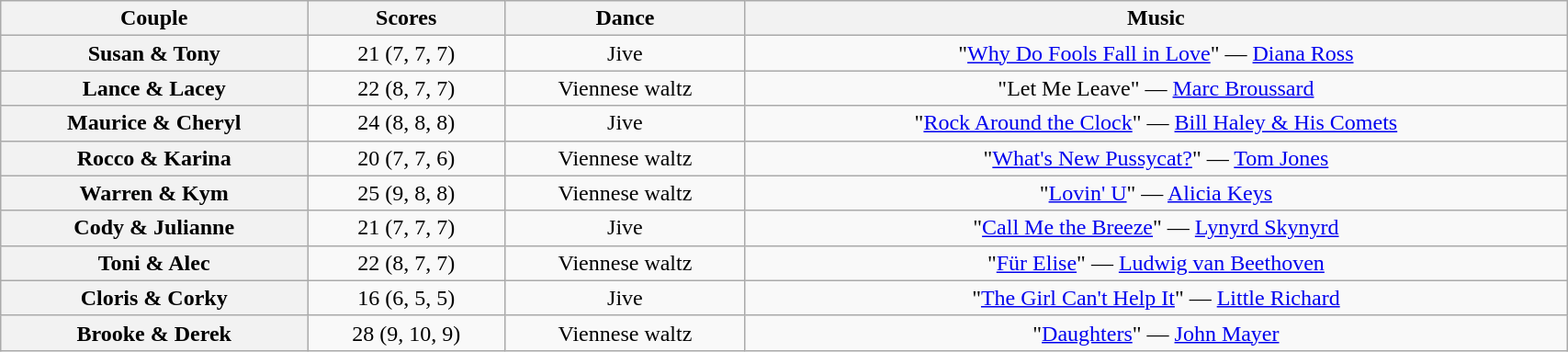<table class="wikitable sortable" style="text-align:center; width:90%">
<tr>
<th scope="col">Couple</th>
<th scope="col">Scores</th>
<th scope="col" class="unsortable">Dance</th>
<th scope="col" class="unsortable">Music</th>
</tr>
<tr>
<th scope="row">Susan & Tony</th>
<td>21 (7, 7, 7)</td>
<td>Jive</td>
<td>"<a href='#'>Why Do Fools Fall in Love</a>" — <a href='#'>Diana Ross</a></td>
</tr>
<tr>
<th scope="row">Lance & Lacey</th>
<td>22 (8, 7, 7)</td>
<td>Viennese waltz</td>
<td>"Let Me Leave" — <a href='#'>Marc Broussard</a></td>
</tr>
<tr>
<th scope="row">Maurice & Cheryl</th>
<td>24 (8, 8, 8)</td>
<td>Jive</td>
<td>"<a href='#'>Rock Around the Clock</a>" — <a href='#'>Bill Haley & His Comets</a></td>
</tr>
<tr>
<th scope="row">Rocco & Karina</th>
<td>20 (7, 7, 6)</td>
<td>Viennese waltz</td>
<td>"<a href='#'>What's New Pussycat?</a>" — <a href='#'>Tom Jones</a></td>
</tr>
<tr>
<th scope="row">Warren & Kym</th>
<td>25 (9, 8, 8)</td>
<td>Viennese waltz</td>
<td>"<a href='#'>Lovin' U</a>" — <a href='#'>Alicia Keys</a></td>
</tr>
<tr>
<th scope="row">Cody & Julianne</th>
<td>21 (7, 7, 7)</td>
<td>Jive</td>
<td>"<a href='#'>Call Me the Breeze</a>" — <a href='#'>Lynyrd Skynyrd</a></td>
</tr>
<tr>
<th scope="row">Toni & Alec</th>
<td>22 (8, 7, 7)</td>
<td>Viennese waltz</td>
<td>"<a href='#'>Für Elise</a>" — <a href='#'>Ludwig van Beethoven</a></td>
</tr>
<tr>
<th scope="row">Cloris & Corky</th>
<td>16 (6, 5, 5)</td>
<td>Jive</td>
<td>"<a href='#'>The Girl Can't Help It</a>" — <a href='#'>Little Richard</a></td>
</tr>
<tr>
<th scope="row">Brooke & Derek</th>
<td>28 (9, 10, 9)</td>
<td>Viennese waltz</td>
<td>"<a href='#'>Daughters</a>" — <a href='#'>John Mayer</a></td>
</tr>
</table>
